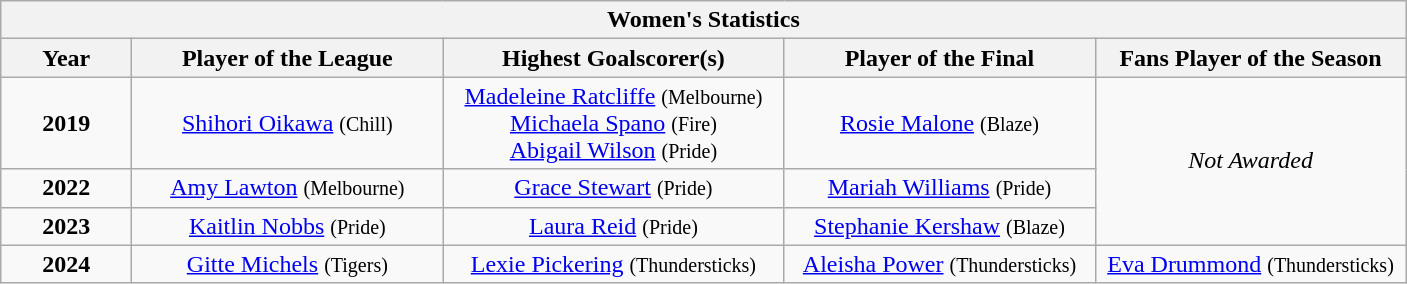<table class="wikitable" style="text-align: center;">
<tr>
<th colspan=9><strong>Women's Statistics</strong></th>
</tr>
<tr>
<th style="width: 80px;">Year</th>
<th style="width: 200px;">Player of the League</th>
<th style="width: 220px;">Highest Goalscorer(s)</th>
<th style="width: 200px;">Player of the Final</th>
<th style="width: 200px;">Fans Player of the Season</th>
</tr>
<tr>
<td><strong>2019</strong></td>
<td><a href='#'>Shihori Oikawa</a> <small>(Chill)</small></td>
<td><a href='#'>Madeleine Ratcliffe</a> <small>(Melbourne)</small><br><a href='#'>Michaela Spano</a> <small>(Fire)</small><br><a href='#'>Abigail Wilson</a> <small>(Pride)</small></td>
<td><a href='#'>Rosie Malone</a> <small>(Blaze)</small></td>
<td rowspan=3><em>Not Awarded</em></td>
</tr>
<tr>
<td><strong>2022</strong></td>
<td><a href='#'>Amy Lawton</a> <small>(Melbourne)</small></td>
<td><a href='#'>Grace Stewart</a> <small>(Pride)</small></td>
<td><a href='#'>Mariah Williams</a> <small>(Pride)</small></td>
</tr>
<tr>
<td><strong>2023</strong></td>
<td><a href='#'>Kaitlin Nobbs</a> <small>(Pride)</small></td>
<td><a href='#'>Laura Reid</a> <small>(Pride)</small></td>
<td><a href='#'>Stephanie Kershaw</a> <small>(Blaze)</small></td>
</tr>
<tr>
<td><strong>2024</strong></td>
<td><a href='#'>Gitte Michels</a> <small>(Tigers)</small></td>
<td><a href='#'>Lexie Pickering</a> <small>(Thundersticks)</small></td>
<td><a href='#'>Aleisha Power</a> <small>(Thundersticks)</small></td>
<td><a href='#'>Eva Drummond</a> <small>(Thundersticks)</small></td>
</tr>
</table>
